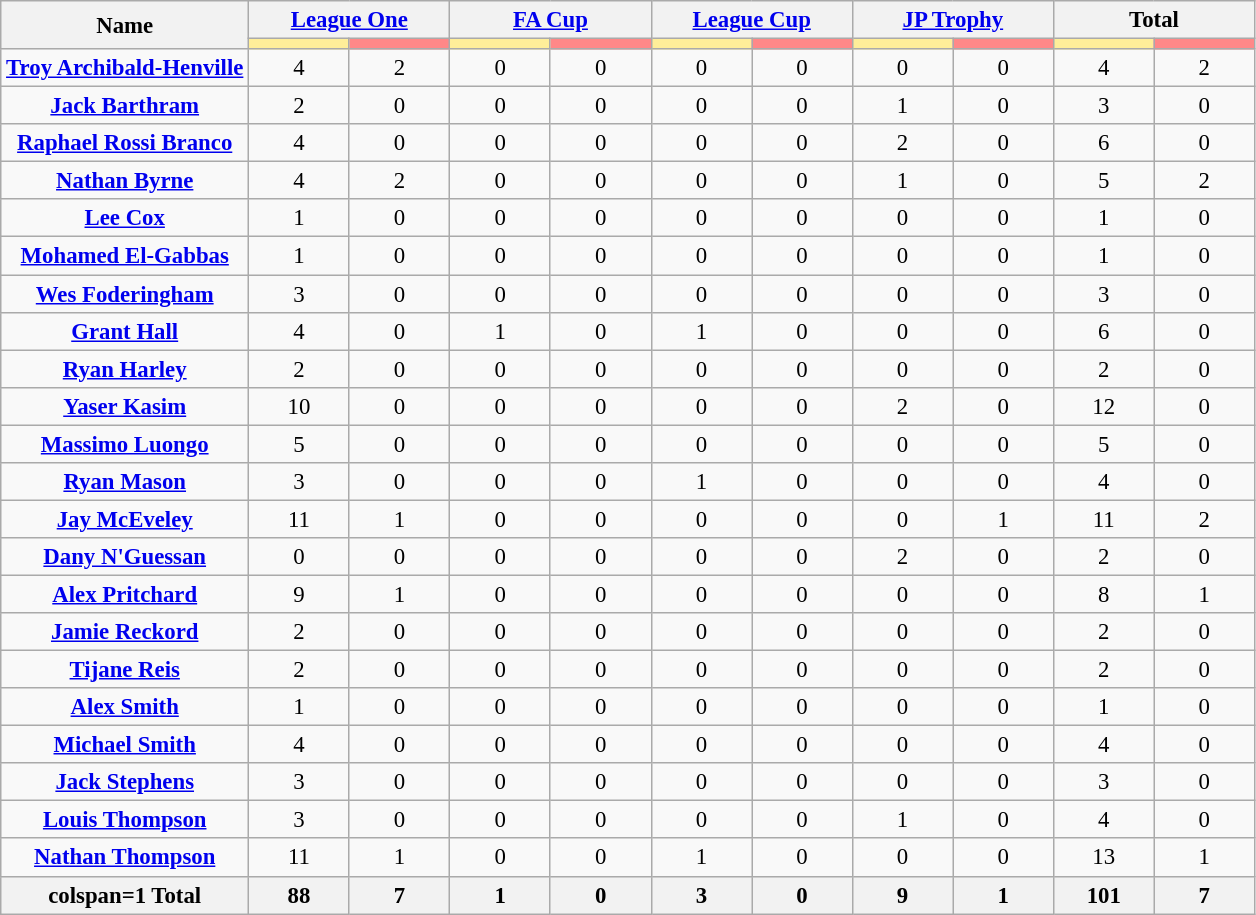<table class="wikitable" style="font-size: 95%; text-align: center;">
<tr>
<th rowspan=2>Name</th>
<th colspan=2><a href='#'>League One</a></th>
<th colspan=2><a href='#'>FA Cup</a></th>
<th colspan=2><a href='#'>League Cup</a></th>
<th colspan=2><a href='#'>JP Trophy</a></th>
<th colspan=2>Total</th>
</tr>
<tr>
<th style="width:60px; background:#fe9;"></th>
<th style="width:60px; background:#ff8888;"></th>
<th style="width:60px; background:#fe9;"></th>
<th style="width:60px; background:#ff8888;"></th>
<th style="width:60px; background:#fe9;"></th>
<th style="width:60px; background:#ff8888;"></th>
<th style="width:60px; background:#fe9;"></th>
<th style="width:60px; background:#ff8888;"></th>
<th style="width:60px; background:#fe9;"></th>
<th style="width:60px; background:#ff8888;"></th>
</tr>
<tr>
<td><strong><a href='#'>Troy Archibald-Henville</a></strong></td>
<td>4</td>
<td>2</td>
<td>0</td>
<td>0</td>
<td>0</td>
<td>0</td>
<td>0</td>
<td>0</td>
<td>4</td>
<td>2</td>
</tr>
<tr>
<td><strong><a href='#'>Jack Barthram</a></strong></td>
<td>2</td>
<td>0</td>
<td>0</td>
<td>0</td>
<td>0</td>
<td>0</td>
<td>1</td>
<td>0</td>
<td>3</td>
<td>0</td>
</tr>
<tr>
<td><strong><a href='#'>Raphael Rossi Branco</a></strong></td>
<td>4</td>
<td>0</td>
<td>0</td>
<td>0</td>
<td>0</td>
<td>0</td>
<td>2</td>
<td>0</td>
<td>6</td>
<td>0</td>
</tr>
<tr>
<td><strong><a href='#'>Nathan Byrne</a></strong></td>
<td>4</td>
<td>2</td>
<td>0</td>
<td>0</td>
<td>0</td>
<td>0</td>
<td>1</td>
<td>0</td>
<td>5</td>
<td>2</td>
</tr>
<tr>
<td><strong><a href='#'>Lee Cox</a></strong></td>
<td>1</td>
<td>0</td>
<td>0</td>
<td>0</td>
<td>0</td>
<td>0</td>
<td>0</td>
<td>0</td>
<td>1</td>
<td>0</td>
</tr>
<tr>
<td><strong><a href='#'>Mohamed El-Gabbas</a></strong></td>
<td>1</td>
<td>0</td>
<td>0</td>
<td>0</td>
<td>0</td>
<td>0</td>
<td>0</td>
<td>0</td>
<td>1</td>
<td>0</td>
</tr>
<tr>
<td><strong><a href='#'>Wes Foderingham</a></strong></td>
<td>3</td>
<td>0</td>
<td>0</td>
<td>0</td>
<td>0</td>
<td>0</td>
<td>0</td>
<td>0</td>
<td>3</td>
<td>0</td>
</tr>
<tr>
<td><strong><a href='#'>Grant Hall</a></strong></td>
<td>4</td>
<td>0</td>
<td>1</td>
<td>0</td>
<td>1</td>
<td>0</td>
<td>0</td>
<td>0</td>
<td>6</td>
<td>0</td>
</tr>
<tr>
<td><strong><a href='#'>Ryan Harley</a></strong></td>
<td>2</td>
<td>0</td>
<td>0</td>
<td>0</td>
<td>0</td>
<td>0</td>
<td>0</td>
<td>0</td>
<td>2</td>
<td>0</td>
</tr>
<tr>
<td><strong><a href='#'>Yaser Kasim</a></strong></td>
<td>10</td>
<td>0</td>
<td>0</td>
<td>0</td>
<td>0</td>
<td>0</td>
<td>2</td>
<td>0</td>
<td>12</td>
<td>0</td>
</tr>
<tr>
<td><strong><a href='#'>Massimo Luongo</a></strong></td>
<td>5</td>
<td>0</td>
<td>0</td>
<td>0</td>
<td>0</td>
<td>0</td>
<td>0</td>
<td>0</td>
<td>5</td>
<td>0</td>
</tr>
<tr>
<td><strong><a href='#'>Ryan Mason</a></strong></td>
<td>3</td>
<td>0</td>
<td>0</td>
<td>0</td>
<td>1</td>
<td>0</td>
<td>0</td>
<td>0</td>
<td>4</td>
<td>0</td>
</tr>
<tr>
<td><strong><a href='#'>Jay McEveley</a></strong></td>
<td>11</td>
<td>1</td>
<td>0</td>
<td>0</td>
<td>0</td>
<td>0</td>
<td>0</td>
<td>1</td>
<td>11</td>
<td>2</td>
</tr>
<tr>
<td><strong><a href='#'>Dany N'Guessan</a></strong></td>
<td>0</td>
<td>0</td>
<td>0</td>
<td>0</td>
<td>0</td>
<td>0</td>
<td>2</td>
<td>0</td>
<td>2</td>
<td>0</td>
</tr>
<tr>
<td><strong><a href='#'>Alex Pritchard</a></strong></td>
<td>9</td>
<td>1</td>
<td>0</td>
<td>0</td>
<td>0</td>
<td>0</td>
<td>0</td>
<td>0</td>
<td>8</td>
<td>1</td>
</tr>
<tr>
<td><strong><a href='#'>Jamie Reckord</a></strong></td>
<td>2</td>
<td>0</td>
<td>0</td>
<td>0</td>
<td>0</td>
<td>0</td>
<td>0</td>
<td>0</td>
<td>2</td>
<td>0</td>
</tr>
<tr>
<td><strong><a href='#'>Tijane Reis</a></strong></td>
<td>2</td>
<td>0</td>
<td>0</td>
<td>0</td>
<td>0</td>
<td>0</td>
<td>0</td>
<td>0</td>
<td>2</td>
<td>0</td>
</tr>
<tr>
<td><strong><a href='#'>Alex Smith</a></strong></td>
<td>1</td>
<td>0</td>
<td>0</td>
<td>0</td>
<td>0</td>
<td>0</td>
<td>0</td>
<td>0</td>
<td>1</td>
<td>0</td>
</tr>
<tr>
<td><strong><a href='#'>Michael Smith</a></strong></td>
<td>4</td>
<td>0</td>
<td>0</td>
<td>0</td>
<td>0</td>
<td>0</td>
<td>0</td>
<td>0</td>
<td>4</td>
<td>0</td>
</tr>
<tr>
<td><strong><a href='#'>Jack Stephens</a></strong></td>
<td>3</td>
<td>0</td>
<td>0</td>
<td>0</td>
<td>0</td>
<td>0</td>
<td>0</td>
<td>0</td>
<td>3</td>
<td>0</td>
</tr>
<tr>
<td><strong><a href='#'>Louis Thompson</a></strong></td>
<td>3</td>
<td>0</td>
<td>0</td>
<td>0</td>
<td>0</td>
<td>0</td>
<td>1</td>
<td>0</td>
<td>4</td>
<td>0</td>
</tr>
<tr>
<td><strong><a href='#'>Nathan Thompson</a></strong></td>
<td>11</td>
<td>1</td>
<td>0</td>
<td>0</td>
<td>1</td>
<td>0</td>
<td>0</td>
<td>0</td>
<td>13</td>
<td>1</td>
</tr>
<tr>
<th>colspan=1 Total</th>
<th>88</th>
<th>7</th>
<th>1</th>
<th>0</th>
<th>3</th>
<th>0</th>
<th>9</th>
<th>1</th>
<th>101</th>
<th>7</th>
</tr>
</table>
